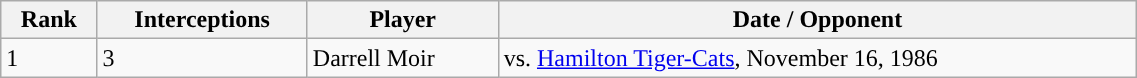<table class="wikitable" style="width:60%;">
<tr>
<th>Rank</th>
<th>Interceptions</th>
<th>Player</th>
<th>Date / Opponent</th>
</tr>
<tr>
<td>1</td>
<td>3</td>
<td>Darrell Moir</td>
<td>vs. <a href='#'>Hamilton Tiger-Cats</a>, November 16, 1986</td>
</tr>
</table>
